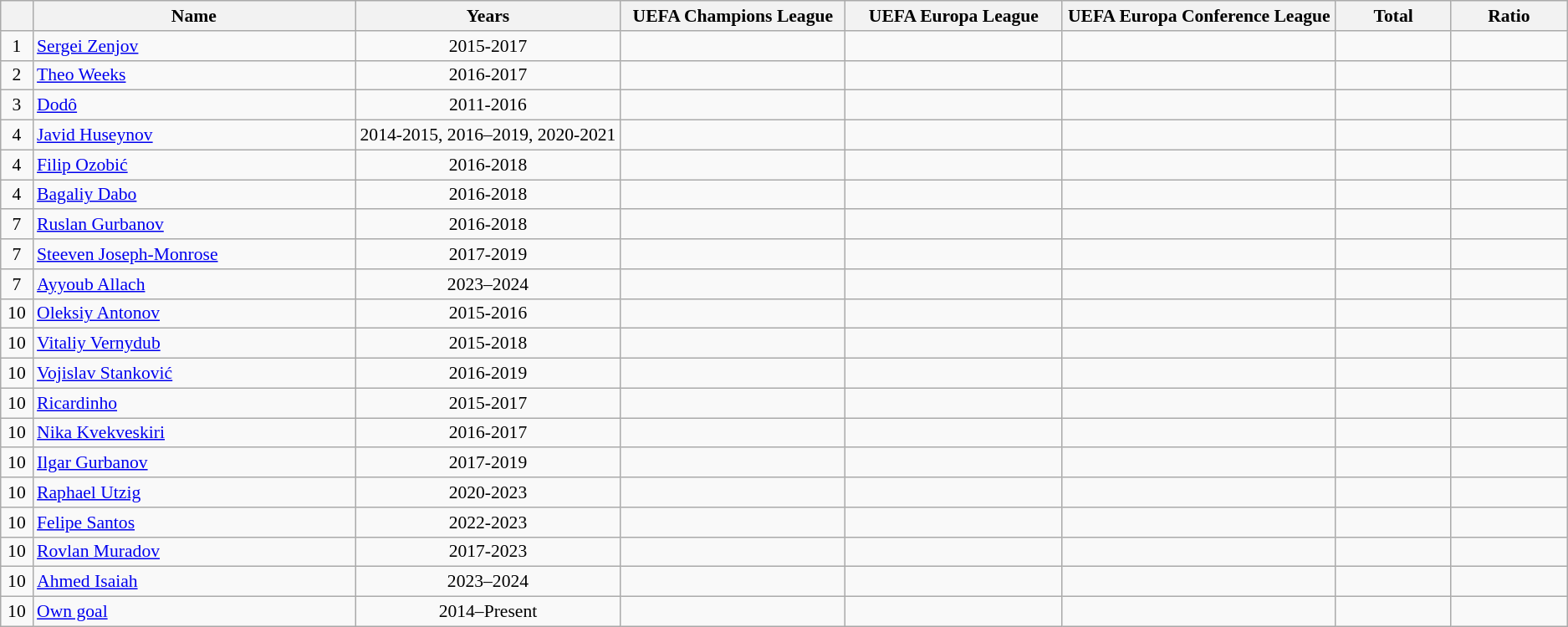<table class="wikitable sortable"  style="text-align:center; font-size:90%; ">
<tr>
<th width=20px></th>
<th width=300px>Name</th>
<th width=250px>Years</th>
<th width=200px>UEFA Champions League</th>
<th width=200px>UEFA Europa League</th>
<th width=250px>UEFA Europa Conference League</th>
<th width=100px>Total</th>
<th width=100px>Ratio</th>
</tr>
<tr>
<td>1</td>
<td align="left"> <a href='#'>Sergei Zenjov</a></td>
<td>2015-2017</td>
<td></td>
<td></td>
<td></td>
<td></td>
<td></td>
</tr>
<tr>
<td>2</td>
<td align="left"> <a href='#'>Theo Weeks</a></td>
<td>2016-2017</td>
<td></td>
<td></td>
<td></td>
<td></td>
<td></td>
</tr>
<tr>
<td>3</td>
<td align="left"> <a href='#'>Dodô</a></td>
<td>2011-2016</td>
<td></td>
<td></td>
<td></td>
<td></td>
<td></td>
</tr>
<tr>
<td>4</td>
<td align="left"> <a href='#'>Javid Huseynov</a></td>
<td>2014-2015, 2016–2019, 2020-2021</td>
<td></td>
<td></td>
<td></td>
<td></td>
<td></td>
</tr>
<tr>
<td>4</td>
<td align="left"> <a href='#'>Filip Ozobić</a></td>
<td>2016-2018</td>
<td></td>
<td></td>
<td></td>
<td></td>
<td></td>
</tr>
<tr>
<td>4</td>
<td align="left"> <a href='#'>Bagaliy Dabo</a></td>
<td>2016-2018</td>
<td></td>
<td></td>
<td></td>
<td></td>
<td></td>
</tr>
<tr>
<td>7</td>
<td align="left"> <a href='#'>Ruslan Gurbanov</a></td>
<td>2016-2018</td>
<td></td>
<td></td>
<td></td>
<td></td>
<td></td>
</tr>
<tr>
<td>7</td>
<td align="left"> <a href='#'>Steeven Joseph-Monrose</a></td>
<td>2017-2019</td>
<td></td>
<td></td>
<td></td>
<td></td>
<td></td>
</tr>
<tr>
<td>7</td>
<td align="left"> <a href='#'>Ayyoub Allach</a></td>
<td>2023–2024</td>
<td></td>
<td></td>
<td></td>
<td></td>
<td></td>
</tr>
<tr>
<td>10</td>
<td align="left"> <a href='#'>Oleksiy Antonov</a></td>
<td>2015-2016</td>
<td></td>
<td></td>
<td></td>
<td></td>
<td></td>
</tr>
<tr>
<td>10</td>
<td align="left"> <a href='#'>Vitaliy Vernydub</a></td>
<td>2015-2018</td>
<td></td>
<td></td>
<td></td>
<td></td>
<td></td>
</tr>
<tr>
<td>10</td>
<td align="left"> <a href='#'>Vojislav Stanković</a></td>
<td>2016-2019</td>
<td></td>
<td></td>
<td></td>
<td></td>
<td></td>
</tr>
<tr>
<td>10</td>
<td align="left"> <a href='#'>Ricardinho</a></td>
<td>2015-2017</td>
<td></td>
<td></td>
<td></td>
<td></td>
<td></td>
</tr>
<tr>
<td>10</td>
<td align="left"> <a href='#'>Nika Kvekveskiri</a></td>
<td>2016-2017</td>
<td></td>
<td></td>
<td></td>
<td></td>
<td></td>
</tr>
<tr>
<td>10</td>
<td align="left"> <a href='#'>Ilgar Gurbanov</a></td>
<td>2017-2019</td>
<td></td>
<td></td>
<td></td>
<td></td>
<td></td>
</tr>
<tr>
<td>10</td>
<td align="left"> <a href='#'>Raphael Utzig</a></td>
<td>2020-2023</td>
<td></td>
<td></td>
<td></td>
<td></td>
<td></td>
</tr>
<tr>
<td>10</td>
<td align="left"> <a href='#'>Felipe Santos</a></td>
<td>2022-2023</td>
<td></td>
<td></td>
<td></td>
<td></td>
<td></td>
</tr>
<tr>
<td>10</td>
<td align="left"> <a href='#'>Rovlan Muradov</a></td>
<td>2017-2023</td>
<td></td>
<td></td>
<td></td>
<td></td>
<td></td>
</tr>
<tr>
<td>10</td>
<td align="left"> <a href='#'>Ahmed Isaiah</a></td>
<td>2023–2024</td>
<td></td>
<td></td>
<td></td>
<td></td>
<td></td>
</tr>
<tr>
<td>10</td>
<td align="left"><a href='#'>Own goal</a></td>
<td>2014–Present</td>
<td></td>
<td></td>
<td></td>
<td></td>
<td></td>
</tr>
</table>
